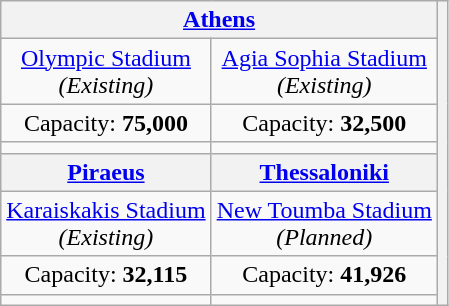<table class="wikitable" style="text-align:center">
<tr>
<th colspan="2"><a href='#'>Athens</a></th>
<th rowspan="8"></th>
</tr>
<tr>
<td><a href='#'>Olympic Stadium</a><br><em>(Existing)</em></td>
<td><a href='#'>Agia Sophia Stadium</a><br><em>(Existing)</em></td>
</tr>
<tr>
<td>Capacity: <strong>75,000</strong></td>
<td>Capacity: <strong>32,500</strong></td>
</tr>
<tr>
<td></td>
<td></td>
</tr>
<tr>
<th><a href='#'>Piraeus</a></th>
<th><a href='#'>Thessaloniki</a></th>
</tr>
<tr>
<td><a href='#'>Karaiskakis Stadium</a><br><em>(Existing)</em></td>
<td><a href='#'>New Toumba Stadium</a><br><em>(Planned)</em></td>
</tr>
<tr>
<td>Capacity: <strong>32,115</strong></td>
<td>Capacity: <strong>41,926</strong></td>
</tr>
<tr>
<td></td>
<td></td>
</tr>
</table>
